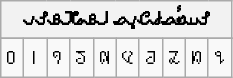<table class="wikitable">
<tr>
<th colspan=10>𐴌𐴟𐴇𐴥𐴝𐴚𐴒𐴙𐴝 𐴓𐴡𐴔𐴁𐴡𐴌𐴢</th>
</tr>
<tr>
</tr>
<tr align=center | >
<td>𐴰</td>
<td>𐴱</td>
<td>𐴲</td>
<td>𐴳</td>
<td>𐴴</td>
<td>𐴵</td>
<td>𐴶</td>
<td>𐴷</td>
<td>𐴸</td>
<td>𐴹</td>
</tr>
</table>
